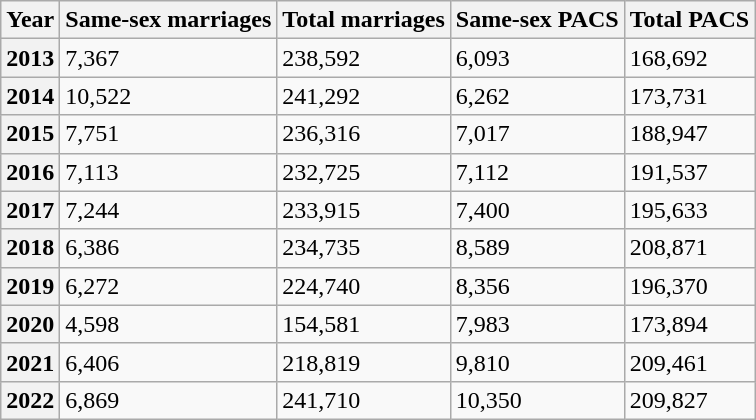<table class="wikitable">
<tr>
<th>Year</th>
<th>Same-sex marriages</th>
<th>Total marriages</th>
<th>Same-sex PACS</th>
<th>Total PACS</th>
</tr>
<tr>
<th>2013</th>
<td>7,367</td>
<td>238,592</td>
<td>6,093</td>
<td>168,692</td>
</tr>
<tr>
<th>2014</th>
<td>10,522</td>
<td>241,292</td>
<td>6,262</td>
<td>173,731</td>
</tr>
<tr>
<th>2015</th>
<td>7,751</td>
<td>236,316</td>
<td>7,017</td>
<td>188,947</td>
</tr>
<tr>
<th>2016</th>
<td>7,113</td>
<td>232,725</td>
<td>7,112</td>
<td>191,537</td>
</tr>
<tr>
<th>2017</th>
<td>7,244</td>
<td>233,915</td>
<td>7,400</td>
<td>195,633</td>
</tr>
<tr>
<th>2018</th>
<td>6,386</td>
<td>234,735</td>
<td>8,589</td>
<td>208,871</td>
</tr>
<tr>
<th>2019</th>
<td>6,272</td>
<td>224,740</td>
<td>8,356</td>
<td>196,370</td>
</tr>
<tr>
<th>2020</th>
<td>4,598</td>
<td>154,581</td>
<td>7,983</td>
<td>173,894</td>
</tr>
<tr>
<th>2021</th>
<td>6,406</td>
<td>218,819</td>
<td>9,810</td>
<td>209,461</td>
</tr>
<tr>
<th>2022</th>
<td>6,869</td>
<td>241,710</td>
<td>10,350</td>
<td>209,827</td>
</tr>
</table>
